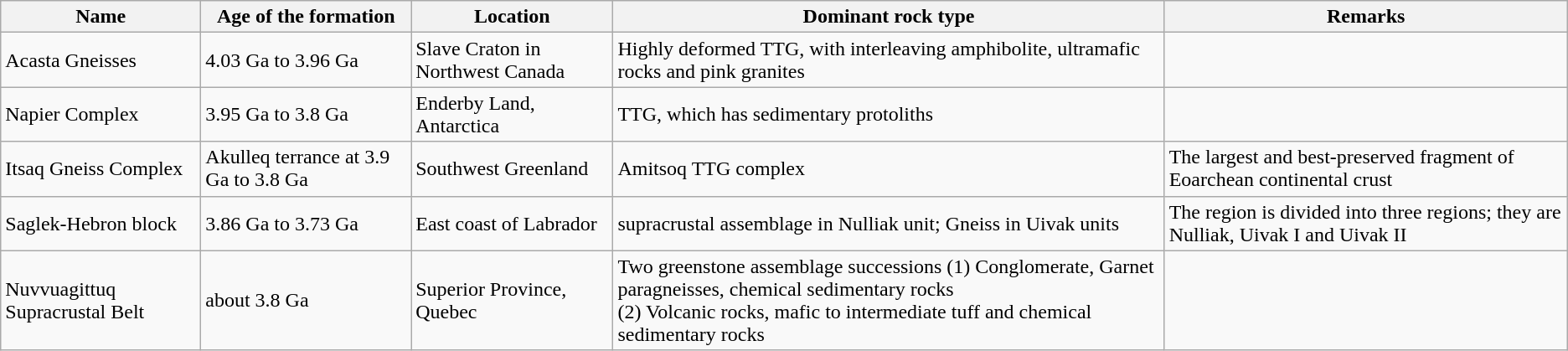<table class="wikitable">
<tr>
<th>Name</th>
<th>Age of the formation</th>
<th>Location</th>
<th>Dominant rock type</th>
<th>Remarks</th>
</tr>
<tr>
<td>Acasta Gneisses</td>
<td>4.03 Ga to 3.96 Ga</td>
<td>Slave Craton in Northwest Canada</td>
<td>Highly deformed TTG, with interleaving amphibolite, ultramafic rocks and pink granites</td>
<td></td>
</tr>
<tr>
<td>Napier Complex</td>
<td>3.95 Ga to 3.8 Ga</td>
<td>Enderby Land, Antarctica</td>
<td>TTG, which has sedimentary protoliths</td>
<td></td>
</tr>
<tr>
<td>Itsaq Gneiss Complex</td>
<td>Akulleq terrance at 3.9 Ga to 3.8 Ga</td>
<td>Southwest Greenland</td>
<td>Amitsoq TTG complex</td>
<td>The largest and best-preserved fragment of Eoarchean continental crust</td>
</tr>
<tr>
<td>Saglek-Hebron block</td>
<td>3.86 Ga to 3.73 Ga</td>
<td>East coast of Labrador</td>
<td>supracrustal assemblage in Nulliak unit; Gneiss in Uivak units</td>
<td>The region is divided into three regions; they are Nulliak, Uivak I and Uivak II</td>
</tr>
<tr>
<td>Nuvvuagittuq Supracrustal Belt</td>
<td>about 3.8 Ga</td>
<td>Superior Province, Quebec</td>
<td>Two greenstone assemblage successions (1) Conglomerate, Garnet paragneisses, chemical sedimentary rocks<br>(2) Volcanic rocks, mafic to intermediate tuff and chemical sedimentary rocks</td>
<td></td>
</tr>
</table>
